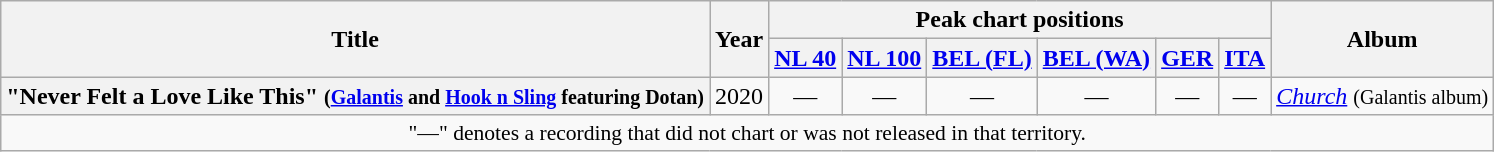<table class="wikitable plainrowheaders">
<tr>
<th scope="col" rowspan="2">Title</th>
<th scope="col" rowspan="2">Year</th>
<th scope="colgroup" colspan="6">Peak chart positions</th>
<th scope="col" rowspan="2">Album</th>
</tr>
<tr>
<th scope="col"><a href='#'>NL 40</a></th>
<th scope="col"><a href='#'>NL 100</a></th>
<th scope="col"><a href='#'>BEL (FL)</a></th>
<th scope="col"><a href='#'>BEL (WA)</a></th>
<th scope="col"><a href='#'>GER</a></th>
<th scope="col"><a href='#'>ITA</a></th>
</tr>
<tr style="text-align: center;">
<th scope="row">"Never Felt a Love Like This" <small>(<a href='#'>Galantis</a> and <a href='#'>Hook n Sling</a> featuring Dotan)</small></th>
<td>2020</td>
<td>—</td>
<td>—</td>
<td>—</td>
<td>—</td>
<td>—</td>
<td>—</td>
<td><em><a href='#'>Church</a></em> <small>(Galantis album)</small></td>
</tr>
<tr>
<td colspan="9" style="font-size: 90%; text-align: center;">"—" denotes a recording that did not chart or was not released in that territory.</td>
</tr>
</table>
